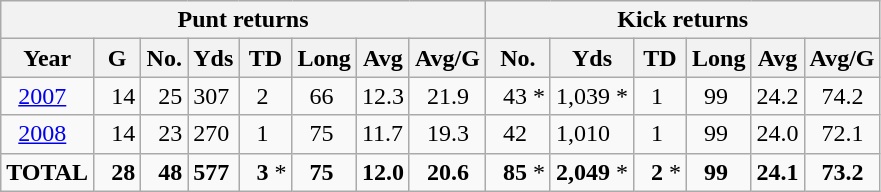<table class="wikitable" style="white-space:nowrap;">
<tr>
<th colspan="8">Punt returns</th>
<th colspan="6">Kick returns</th>
</tr>
<tr>
<th>Year</th>
<th>G</th>
<th>No.</th>
<th>Yds</th>
<th>TD</th>
<th>Long</th>
<th>Avg</th>
<th>Avg/G</th>
<th>No.</th>
<th>Yds</th>
<th>TD</th>
<th>Long</th>
<th>Avg</th>
<th>Avg/G</th>
</tr>
<tr>
<td>  <a href='#'>2007</a></td>
<td>  14</td>
<td>  25</td>
<td>307</td>
<td>  2</td>
<td>  66</td>
<td>12.3</td>
<td>  21.9</td>
<td>  43 *</td>
<td>1,039 *</td>
<td>  1</td>
<td>  99</td>
<td>24.2</td>
<td>  74.2</td>
</tr>
<tr>
<td>  <a href='#'>2008</a></td>
<td>  14</td>
<td>  23</td>
<td>270</td>
<td>  1</td>
<td>  75</td>
<td>11.7</td>
<td>  19.3</td>
<td>  42</td>
<td>1,010</td>
<td>  1</td>
<td>  99</td>
<td>24.0</td>
<td>  72.1</td>
</tr>
<tr>
<td><strong>TOTAL</strong></td>
<td>  <strong>28</strong></td>
<td>  <strong>48</strong></td>
<td><strong>577</strong></td>
<td>  <strong>3</strong> *</td>
<td>  <strong>75</strong></td>
<td><strong>12.0</strong></td>
<td>  <strong>20.6</strong></td>
<td>  <strong>85</strong> *</td>
<td><strong>2,049</strong> *</td>
<td>  <strong>2</strong> *</td>
<td>  <strong>99</strong></td>
<td><strong>24.1</strong></td>
<td>  <strong>73.2</strong></td>
</tr>
</table>
